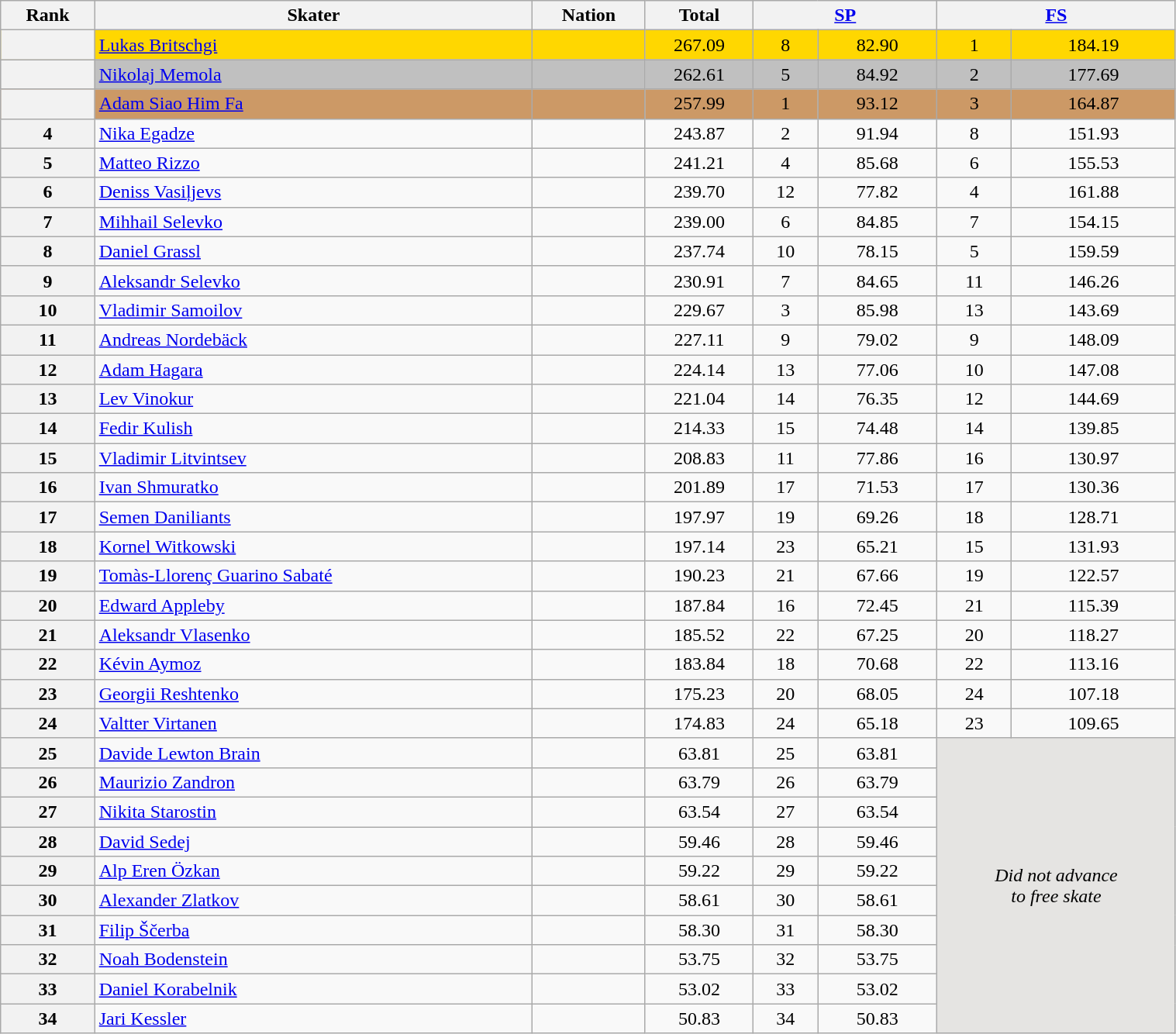<table class="wikitable sortable" style="text-align:center; width:80%">
<tr>
<th scope="col">Rank</th>
<th scope="col">Skater</th>
<th scope="col">Nation</th>
<th scope="col">Total</th>
<th scope="col" colspan="2" width="80px"><a href='#'>SP</a></th>
<th scope="col" colspan="2" width="80px"><a href='#'>FS</a></th>
</tr>
<tr bgcolor="gold">
<th scope="row"></th>
<td align="left"><a href='#'>Lukas Britschgi</a></td>
<td align="left"></td>
<td>267.09</td>
<td>8</td>
<td>82.90</td>
<td>1</td>
<td>184.19</td>
</tr>
<tr bgcolor="silver">
<th scope="row"></th>
<td align="left"><a href='#'>Nikolaj Memola</a></td>
<td align="left"></td>
<td>262.61</td>
<td>5</td>
<td>84.92</td>
<td>2</td>
<td>177.69</td>
</tr>
<tr bgcolor="#cc9966">
<th scope="row"></th>
<td align="left"><a href='#'>Adam Siao Him Fa</a></td>
<td align="left"></td>
<td>257.99</td>
<td>1</td>
<td>93.12</td>
<td>3</td>
<td>164.87</td>
</tr>
<tr>
<th scope="row">4</th>
<td align="left"><a href='#'>Nika Egadze</a></td>
<td align="left"></td>
<td>243.87</td>
<td>2</td>
<td>91.94</td>
<td>8</td>
<td>151.93</td>
</tr>
<tr>
<th scope="row">5</th>
<td align="left"><a href='#'>Matteo Rizzo</a></td>
<td align="left"></td>
<td>241.21</td>
<td>4</td>
<td>85.68</td>
<td>6</td>
<td>155.53</td>
</tr>
<tr>
<th scope="row">6</th>
<td align="left"><a href='#'>Deniss Vasiļjevs</a></td>
<td align="left"></td>
<td>239.70</td>
<td>12</td>
<td>77.82</td>
<td>4</td>
<td>161.88</td>
</tr>
<tr>
<th scope="row">7</th>
<td align="left"><a href='#'>Mihhail Selevko</a></td>
<td align="left"></td>
<td>239.00</td>
<td>6</td>
<td>84.85</td>
<td>7</td>
<td>154.15</td>
</tr>
<tr>
<th scope="row">8</th>
<td align="left"><a href='#'>Daniel Grassl</a></td>
<td align="left"></td>
<td>237.74</td>
<td>10</td>
<td>78.15</td>
<td>5</td>
<td>159.59</td>
</tr>
<tr>
<th scope="row">9</th>
<td align="left"><a href='#'>Aleksandr Selevko</a></td>
<td align="left"></td>
<td>230.91</td>
<td>7</td>
<td>84.65</td>
<td>11</td>
<td>146.26</td>
</tr>
<tr>
<th scope="row">10</th>
<td align="left"><a href='#'>Vladimir Samoilov</a></td>
<td align="left"></td>
<td>229.67</td>
<td>3</td>
<td>85.98</td>
<td>13</td>
<td>143.69</td>
</tr>
<tr>
<th scope="row">11</th>
<td align="left"><a href='#'>Andreas Nordebäck</a></td>
<td align="left"></td>
<td>227.11</td>
<td>9</td>
<td>79.02</td>
<td>9</td>
<td>148.09</td>
</tr>
<tr>
<th scope="row">12</th>
<td align="left"><a href='#'>Adam Hagara</a></td>
<td align="left"></td>
<td>224.14</td>
<td>13</td>
<td>77.06</td>
<td>10</td>
<td>147.08</td>
</tr>
<tr>
<th scope="row">13</th>
<td align="left"><a href='#'>Lev Vinokur</a></td>
<td align="left"></td>
<td>221.04</td>
<td>14</td>
<td>76.35</td>
<td>12</td>
<td>144.69</td>
</tr>
<tr>
<th scope="row">14</th>
<td align="left"><a href='#'>Fedir Kulish</a></td>
<td align="left"></td>
<td>214.33</td>
<td>15</td>
<td>74.48</td>
<td>14</td>
<td>139.85</td>
</tr>
<tr>
<th scope="row">15</th>
<td align="left"><a href='#'>Vladimir Litvintsev</a></td>
<td align="left"></td>
<td>208.83</td>
<td>11</td>
<td>77.86</td>
<td>16</td>
<td>130.97</td>
</tr>
<tr>
<th scope="row">16</th>
<td align="left"><a href='#'>Ivan Shmuratko</a></td>
<td align="left"></td>
<td>201.89</td>
<td>17</td>
<td>71.53</td>
<td>17</td>
<td>130.36</td>
</tr>
<tr>
<th scope="row">17</th>
<td align="left"><a href='#'>Semen Daniliants</a></td>
<td align="left"></td>
<td>197.97</td>
<td>19</td>
<td>69.26</td>
<td>18</td>
<td>128.71</td>
</tr>
<tr>
<th scope="row">18</th>
<td align="left"><a href='#'>Kornel Witkowski</a></td>
<td align="left"></td>
<td>197.14</td>
<td>23</td>
<td>65.21</td>
<td>15</td>
<td>131.93</td>
</tr>
<tr>
<th scope="row">19</th>
<td align="left"><a href='#'>Tomàs-Llorenç Guarino Sabaté</a></td>
<td align="left"></td>
<td>190.23</td>
<td>21</td>
<td>67.66</td>
<td>19</td>
<td>122.57</td>
</tr>
<tr>
<th scope="row">20</th>
<td align="left"><a href='#'>Edward Appleby</a></td>
<td align="left"></td>
<td>187.84</td>
<td>16</td>
<td>72.45</td>
<td>21</td>
<td>115.39</td>
</tr>
<tr>
<th scope="row">21</th>
<td align="left"><a href='#'>Aleksandr Vlasenko</a></td>
<td align="left"></td>
<td>185.52</td>
<td>22</td>
<td>67.25</td>
<td>20</td>
<td>118.27</td>
</tr>
<tr>
<th scope="row">22</th>
<td align="left"><a href='#'>Kévin Aymoz</a></td>
<td align="left"></td>
<td>183.84</td>
<td>18</td>
<td>70.68</td>
<td>22</td>
<td>113.16</td>
</tr>
<tr>
<th scope="row">23</th>
<td align="left"><a href='#'>Georgii Reshtenko</a></td>
<td align="left"></td>
<td>175.23</td>
<td>20</td>
<td>68.05</td>
<td>24</td>
<td>107.18</td>
</tr>
<tr>
<th scope="row">24</th>
<td align="left"><a href='#'>Valtter Virtanen</a></td>
<td align="left"></td>
<td>174.83</td>
<td>24</td>
<td>65.18</td>
<td>23</td>
<td>109.65</td>
</tr>
<tr>
<th scope="row">25</th>
<td align="left"><a href='#'>Davide Lewton Brain</a></td>
<td align="left"></td>
<td>63.81</td>
<td>25</td>
<td>63.81</td>
<td colspan="2" rowspan="10" bgcolor="e5e4e2"><em>Did not advance<br>to free skate</em></td>
</tr>
<tr>
<th scope="row">26</th>
<td align="left"><a href='#'>Maurizio Zandron</a></td>
<td align="left"></td>
<td>63.79</td>
<td>26</td>
<td>63.79</td>
</tr>
<tr>
<th scope="row">27</th>
<td align="left"><a href='#'>Nikita Starostin</a></td>
<td align="left"></td>
<td>63.54</td>
<td>27</td>
<td>63.54</td>
</tr>
<tr>
<th scope="row">28</th>
<td align="left"><a href='#'>David Sedej</a></td>
<td align="left"></td>
<td>59.46</td>
<td>28</td>
<td>59.46</td>
</tr>
<tr>
<th scope="row">29</th>
<td align="left"><a href='#'>Alp Eren Özkan</a></td>
<td align="left"></td>
<td>59.22</td>
<td>29</td>
<td>59.22</td>
</tr>
<tr>
<th scope="row">30</th>
<td align="left"><a href='#'>Alexander Zlatkov</a></td>
<td align="left"></td>
<td>58.61</td>
<td>30</td>
<td>58.61</td>
</tr>
<tr>
<th scope="row">31</th>
<td align="left"><a href='#'>Filip Ščerba</a></td>
<td align="left"></td>
<td>58.30</td>
<td>31</td>
<td>58.30</td>
</tr>
<tr>
<th scope="row">32</th>
<td align="left"><a href='#'>Noah Bodenstein</a></td>
<td align="left"></td>
<td>53.75</td>
<td>32</td>
<td>53.75</td>
</tr>
<tr>
<th scope="row">33</th>
<td align="left"><a href='#'>Daniel Korabelnik</a></td>
<td align="left"></td>
<td>53.02</td>
<td>33</td>
<td>53.02</td>
</tr>
<tr>
<th scope="row">34</th>
<td align="left"><a href='#'>Jari Kessler</a></td>
<td align="left"></td>
<td>50.83</td>
<td>34</td>
<td>50.83</td>
</tr>
</table>
